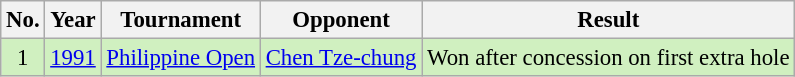<table class="wikitable" style="font-size:95%;">
<tr>
<th>No.</th>
<th>Year</th>
<th>Tournament</th>
<th>Opponent</th>
<th>Result</th>
</tr>
<tr style="background:#D0F0C0;">
<td align=center>1</td>
<td><a href='#'>1991</a></td>
<td><a href='#'>Philippine Open</a></td>
<td> <a href='#'>Chen Tze-chung</a></td>
<td>Won after concession on first extra hole</td>
</tr>
</table>
